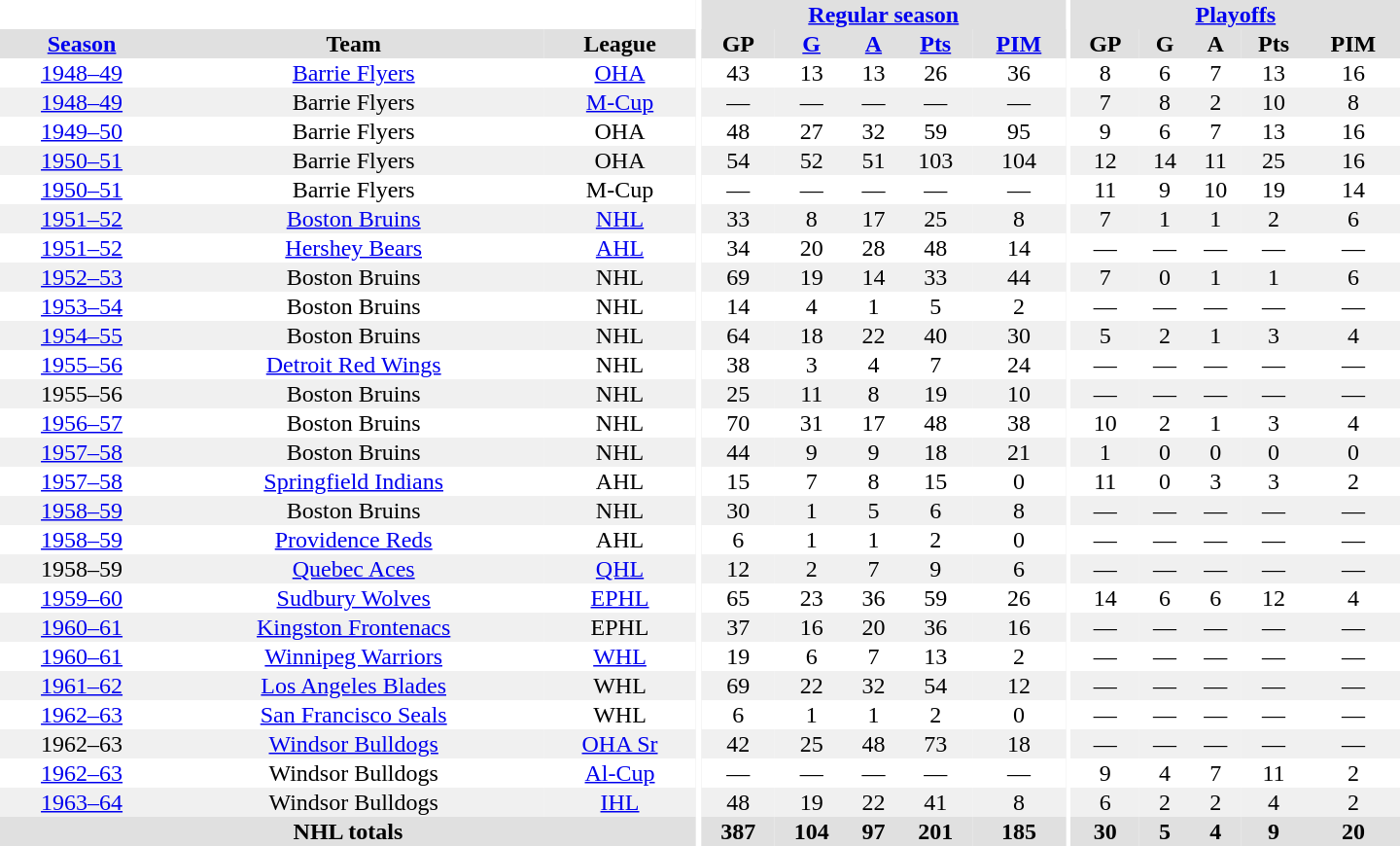<table border="0" cellpadding="1" cellspacing="0" style="text-align:center; width:60em">
<tr bgcolor="#e0e0e0">
<th colspan="3" bgcolor="#ffffff"></th>
<th rowspan="100" bgcolor="#ffffff"></th>
<th colspan="5"><a href='#'>Regular season</a></th>
<th rowspan="100" bgcolor="#ffffff"></th>
<th colspan="5"><a href='#'>Playoffs</a></th>
</tr>
<tr bgcolor="#e0e0e0">
<th><a href='#'>Season</a></th>
<th>Team</th>
<th>League</th>
<th>GP</th>
<th><a href='#'>G</a></th>
<th><a href='#'>A</a></th>
<th><a href='#'>Pts</a></th>
<th><a href='#'>PIM</a></th>
<th>GP</th>
<th>G</th>
<th>A</th>
<th>Pts</th>
<th>PIM</th>
</tr>
<tr>
<td><a href='#'>1948–49</a></td>
<td><a href='#'>Barrie Flyers</a></td>
<td><a href='#'>OHA</a></td>
<td>43</td>
<td>13</td>
<td>13</td>
<td>26</td>
<td>36</td>
<td>8</td>
<td>6</td>
<td>7</td>
<td>13</td>
<td>16</td>
</tr>
<tr bgcolor="#f0f0f0">
<td><a href='#'>1948–49</a></td>
<td>Barrie Flyers</td>
<td><a href='#'>M-Cup</a></td>
<td>—</td>
<td>—</td>
<td>—</td>
<td>—</td>
<td>—</td>
<td>7</td>
<td>8</td>
<td>2</td>
<td>10</td>
<td>8</td>
</tr>
<tr>
<td><a href='#'>1949–50</a></td>
<td>Barrie Flyers</td>
<td>OHA</td>
<td>48</td>
<td>27</td>
<td>32</td>
<td>59</td>
<td>95</td>
<td>9</td>
<td>6</td>
<td>7</td>
<td>13</td>
<td>16</td>
</tr>
<tr bgcolor="#f0f0f0">
<td><a href='#'>1950–51</a></td>
<td>Barrie Flyers</td>
<td>OHA</td>
<td>54</td>
<td>52</td>
<td>51</td>
<td>103</td>
<td>104</td>
<td>12</td>
<td>14</td>
<td>11</td>
<td>25</td>
<td>16</td>
</tr>
<tr>
<td><a href='#'>1950–51</a></td>
<td>Barrie Flyers</td>
<td>M-Cup</td>
<td>—</td>
<td>—</td>
<td>—</td>
<td>—</td>
<td>—</td>
<td>11</td>
<td>9</td>
<td>10</td>
<td>19</td>
<td>14</td>
</tr>
<tr bgcolor="#f0f0f0">
<td><a href='#'>1951–52</a></td>
<td><a href='#'>Boston Bruins</a></td>
<td><a href='#'>NHL</a></td>
<td>33</td>
<td>8</td>
<td>17</td>
<td>25</td>
<td>8</td>
<td>7</td>
<td>1</td>
<td>1</td>
<td>2</td>
<td>6</td>
</tr>
<tr>
<td><a href='#'>1951–52</a></td>
<td><a href='#'>Hershey Bears</a></td>
<td><a href='#'>AHL</a></td>
<td>34</td>
<td>20</td>
<td>28</td>
<td>48</td>
<td>14</td>
<td>—</td>
<td>—</td>
<td>—</td>
<td>—</td>
<td>—</td>
</tr>
<tr bgcolor="#f0f0f0">
<td><a href='#'>1952–53</a></td>
<td>Boston Bruins</td>
<td>NHL</td>
<td>69</td>
<td>19</td>
<td>14</td>
<td>33</td>
<td>44</td>
<td>7</td>
<td>0</td>
<td>1</td>
<td>1</td>
<td>6</td>
</tr>
<tr>
<td><a href='#'>1953–54</a></td>
<td>Boston Bruins</td>
<td>NHL</td>
<td>14</td>
<td>4</td>
<td>1</td>
<td>5</td>
<td>2</td>
<td>—</td>
<td>—</td>
<td>—</td>
<td>—</td>
<td>—</td>
</tr>
<tr bgcolor="#f0f0f0">
<td><a href='#'>1954–55</a></td>
<td>Boston Bruins</td>
<td>NHL</td>
<td>64</td>
<td>18</td>
<td>22</td>
<td>40</td>
<td>30</td>
<td>5</td>
<td>2</td>
<td>1</td>
<td>3</td>
<td>4</td>
</tr>
<tr>
<td><a href='#'>1955–56</a></td>
<td><a href='#'>Detroit Red Wings</a></td>
<td>NHL</td>
<td>38</td>
<td>3</td>
<td>4</td>
<td>7</td>
<td>24</td>
<td>—</td>
<td>—</td>
<td>—</td>
<td>—</td>
<td>—</td>
</tr>
<tr bgcolor="#f0f0f0">
<td>1955–56</td>
<td>Boston Bruins</td>
<td>NHL</td>
<td>25</td>
<td>11</td>
<td>8</td>
<td>19</td>
<td>10</td>
<td>—</td>
<td>—</td>
<td>—</td>
<td>—</td>
<td>—</td>
</tr>
<tr>
<td><a href='#'>1956–57</a></td>
<td>Boston Bruins</td>
<td>NHL</td>
<td>70</td>
<td>31</td>
<td>17</td>
<td>48</td>
<td>38</td>
<td>10</td>
<td>2</td>
<td>1</td>
<td>3</td>
<td>4</td>
</tr>
<tr bgcolor="#f0f0f0">
<td><a href='#'>1957–58</a></td>
<td>Boston Bruins</td>
<td>NHL</td>
<td>44</td>
<td>9</td>
<td>9</td>
<td>18</td>
<td>21</td>
<td>1</td>
<td>0</td>
<td>0</td>
<td>0</td>
<td>0</td>
</tr>
<tr>
<td><a href='#'>1957–58</a></td>
<td><a href='#'>Springfield Indians</a></td>
<td>AHL</td>
<td>15</td>
<td>7</td>
<td>8</td>
<td>15</td>
<td>0</td>
<td>11</td>
<td>0</td>
<td>3</td>
<td>3</td>
<td>2</td>
</tr>
<tr bgcolor="#f0f0f0">
<td><a href='#'>1958–59</a></td>
<td>Boston Bruins</td>
<td>NHL</td>
<td>30</td>
<td>1</td>
<td>5</td>
<td>6</td>
<td>8</td>
<td>—</td>
<td>—</td>
<td>—</td>
<td>—</td>
<td>—</td>
</tr>
<tr>
<td><a href='#'>1958–59</a></td>
<td><a href='#'>Providence Reds</a></td>
<td>AHL</td>
<td>6</td>
<td>1</td>
<td>1</td>
<td>2</td>
<td>0</td>
<td>—</td>
<td>—</td>
<td>—</td>
<td>—</td>
<td>—</td>
</tr>
<tr bgcolor="#f0f0f0">
<td>1958–59</td>
<td><a href='#'>Quebec Aces</a></td>
<td><a href='#'>QHL</a></td>
<td>12</td>
<td>2</td>
<td>7</td>
<td>9</td>
<td>6</td>
<td>—</td>
<td>—</td>
<td>—</td>
<td>—</td>
<td>—</td>
</tr>
<tr>
<td><a href='#'>1959–60</a></td>
<td><a href='#'>Sudbury Wolves</a></td>
<td><a href='#'>EPHL</a></td>
<td>65</td>
<td>23</td>
<td>36</td>
<td>59</td>
<td>26</td>
<td>14</td>
<td>6</td>
<td>6</td>
<td>12</td>
<td>4</td>
</tr>
<tr bgcolor="#f0f0f0">
<td><a href='#'>1960–61</a></td>
<td><a href='#'>Kingston Frontenacs</a></td>
<td>EPHL</td>
<td>37</td>
<td>16</td>
<td>20</td>
<td>36</td>
<td>16</td>
<td>—</td>
<td>—</td>
<td>—</td>
<td>—</td>
<td>—</td>
</tr>
<tr>
<td><a href='#'>1960–61</a></td>
<td><a href='#'>Winnipeg Warriors</a></td>
<td><a href='#'>WHL</a></td>
<td>19</td>
<td>6</td>
<td>7</td>
<td>13</td>
<td>2</td>
<td>—</td>
<td>—</td>
<td>—</td>
<td>—</td>
<td>—</td>
</tr>
<tr bgcolor="#f0f0f0">
<td><a href='#'>1961–62</a></td>
<td><a href='#'>Los Angeles Blades</a></td>
<td>WHL</td>
<td>69</td>
<td>22</td>
<td>32</td>
<td>54</td>
<td>12</td>
<td>—</td>
<td>—</td>
<td>—</td>
<td>—</td>
<td>—</td>
</tr>
<tr>
<td><a href='#'>1962–63</a></td>
<td><a href='#'>San Francisco Seals</a></td>
<td>WHL</td>
<td>6</td>
<td>1</td>
<td>1</td>
<td>2</td>
<td>0</td>
<td>—</td>
<td>—</td>
<td>—</td>
<td>—</td>
<td>—</td>
</tr>
<tr bgcolor="#f0f0f0">
<td>1962–63</td>
<td><a href='#'>Windsor Bulldogs</a></td>
<td><a href='#'>OHA Sr</a></td>
<td>42</td>
<td>25</td>
<td>48</td>
<td>73</td>
<td>18</td>
<td>—</td>
<td>—</td>
<td>—</td>
<td>—</td>
<td>—</td>
</tr>
<tr>
<td><a href='#'>1962–63</a></td>
<td>Windsor Bulldogs</td>
<td><a href='#'>Al-Cup</a></td>
<td>—</td>
<td>—</td>
<td>—</td>
<td>—</td>
<td>—</td>
<td>9</td>
<td>4</td>
<td>7</td>
<td>11</td>
<td>2</td>
</tr>
<tr bgcolor="#f0f0f0">
<td><a href='#'>1963–64</a></td>
<td>Windsor Bulldogs</td>
<td><a href='#'>IHL</a></td>
<td>48</td>
<td>19</td>
<td>22</td>
<td>41</td>
<td>8</td>
<td>6</td>
<td>2</td>
<td>2</td>
<td>4</td>
<td>2</td>
</tr>
<tr bgcolor="#e0e0e0">
<th colspan="3">NHL totals</th>
<th>387</th>
<th>104</th>
<th>97</th>
<th>201</th>
<th>185</th>
<th>30</th>
<th>5</th>
<th>4</th>
<th>9</th>
<th>20</th>
</tr>
</table>
